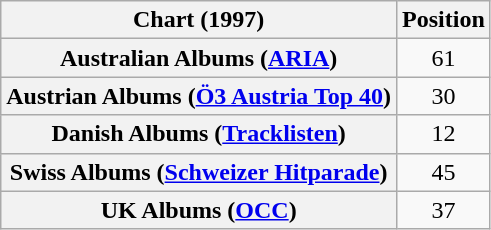<table class="wikitable sortable plainrowheaders">
<tr>
<th scope="col">Chart (1997)</th>
<th scope="col">Position</th>
</tr>
<tr>
<th scope="row">Australian Albums (<a href='#'>ARIA</a>)</th>
<td align="center">61</td>
</tr>
<tr>
<th scope="row">Austrian Albums (<a href='#'>Ö3 Austria Top 40</a>)</th>
<td align="center">30</td>
</tr>
<tr>
<th scope="row">Danish Albums (<a href='#'>Tracklisten</a>)</th>
<td align="center">12</td>
</tr>
<tr>
<th scope="row">Swiss Albums (<a href='#'>Schweizer Hitparade</a>)</th>
<td align="center">45</td>
</tr>
<tr>
<th scope="row">UK Albums (<a href='#'>OCC</a>)</th>
<td align="center">37</td>
</tr>
</table>
